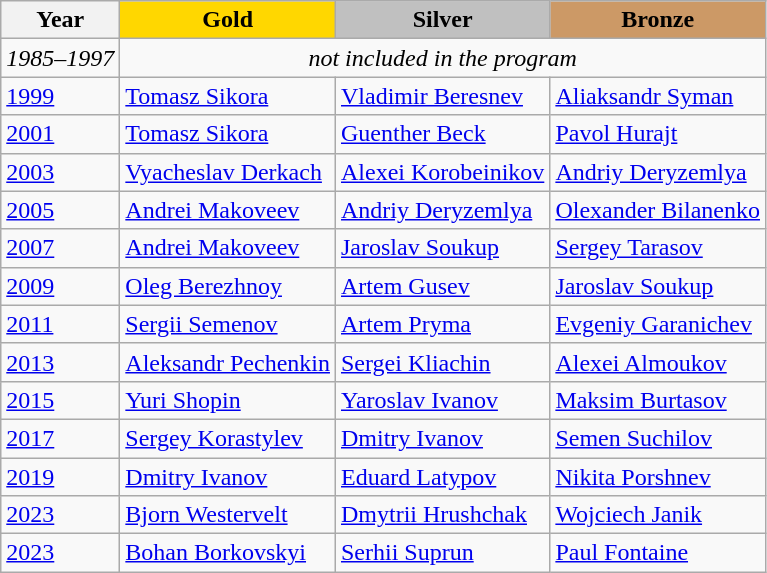<table class="wikitable">
<tr>
<th>Year</th>
<td align=center bgcolor=gold><strong>Gold</strong></td>
<td align=center bgcolor=silver><strong>Silver</strong></td>
<td align=center bgcolor=cc9966><strong>Bronze</strong></td>
</tr>
<tr>
<td><em>1985–1997</em></td>
<td colspan=3 align=center><em>not included in the program</em></td>
</tr>
<tr>
<td><a href='#'>1999</a></td>
<td> <a href='#'>Tomasz Sikora</a></td>
<td> <a href='#'>Vladimir Beresnev</a></td>
<td> <a href='#'>Aliaksandr Syman</a></td>
</tr>
<tr>
<td><a href='#'>2001</a></td>
<td> <a href='#'>Tomasz Sikora</a></td>
<td> <a href='#'>Guenther Beck</a></td>
<td> <a href='#'>Pavol Hurajt</a></td>
</tr>
<tr>
<td><a href='#'>2003</a></td>
<td> <a href='#'>Vyacheslav Derkach</a></td>
<td> <a href='#'>Alexei Korobeinikov</a></td>
<td> <a href='#'>Andriy Deryzemlya</a></td>
</tr>
<tr>
<td><a href='#'>2005</a></td>
<td> <a href='#'>Andrei Makoveev</a></td>
<td> <a href='#'>Andriy Deryzemlya</a></td>
<td> <a href='#'>Olexander Bilanenko</a></td>
</tr>
<tr>
<td><a href='#'>2007</a></td>
<td> <a href='#'>Andrei Makoveev</a></td>
<td> <a href='#'>Jaroslav Soukup</a></td>
<td> <a href='#'>Sergey Tarasov</a></td>
</tr>
<tr>
<td><a href='#'>2009</a></td>
<td> <a href='#'>Oleg Berezhnoy</a></td>
<td> <a href='#'>Artem Gusev</a></td>
<td> <a href='#'>Jaroslav Soukup</a></td>
</tr>
<tr>
<td><a href='#'>2011</a></td>
<td> <a href='#'>Sergii Semenov</a></td>
<td> <a href='#'>Artem Pryma</a></td>
<td> <a href='#'>Evgeniy Garanichev</a></td>
</tr>
<tr>
<td><a href='#'>2013</a></td>
<td> <a href='#'>Aleksandr Pechenkin</a></td>
<td> <a href='#'>Sergei Kliachin</a></td>
<td> <a href='#'>Alexei Almoukov</a></td>
</tr>
<tr>
<td><a href='#'>2015</a></td>
<td> <a href='#'>Yuri Shopin</a></td>
<td> <a href='#'>Yaroslav Ivanov</a></td>
<td> <a href='#'>Maksim Burtasov</a></td>
</tr>
<tr>
<td><a href='#'>2017</a></td>
<td> <a href='#'>Sergey Korastylev</a></td>
<td> <a href='#'>Dmitry Ivanov</a></td>
<td> <a href='#'>Semen Suchilov</a></td>
</tr>
<tr>
<td><a href='#'>2019</a></td>
<td> <a href='#'>Dmitry Ivanov</a></td>
<td> <a href='#'>Eduard Latypov</a></td>
<td> <a href='#'>Nikita Porshnev</a></td>
</tr>
<tr>
<td><a href='#'>2023</a></td>
<td> <a href='#'>Bjorn Westervelt</a></td>
<td> <a href='#'>Dmytrii Hrushchak</a></td>
<td> <a href='#'>Wojciech Janik</a></td>
</tr>
<tr>
<td><a href='#'>2023</a></td>
<td> <a href='#'>Bohan Borkovskyi</a></td>
<td> <a href='#'>Serhii Suprun</a></td>
<td> <a href='#'>Paul Fontaine</a></td>
</tr>
</table>
